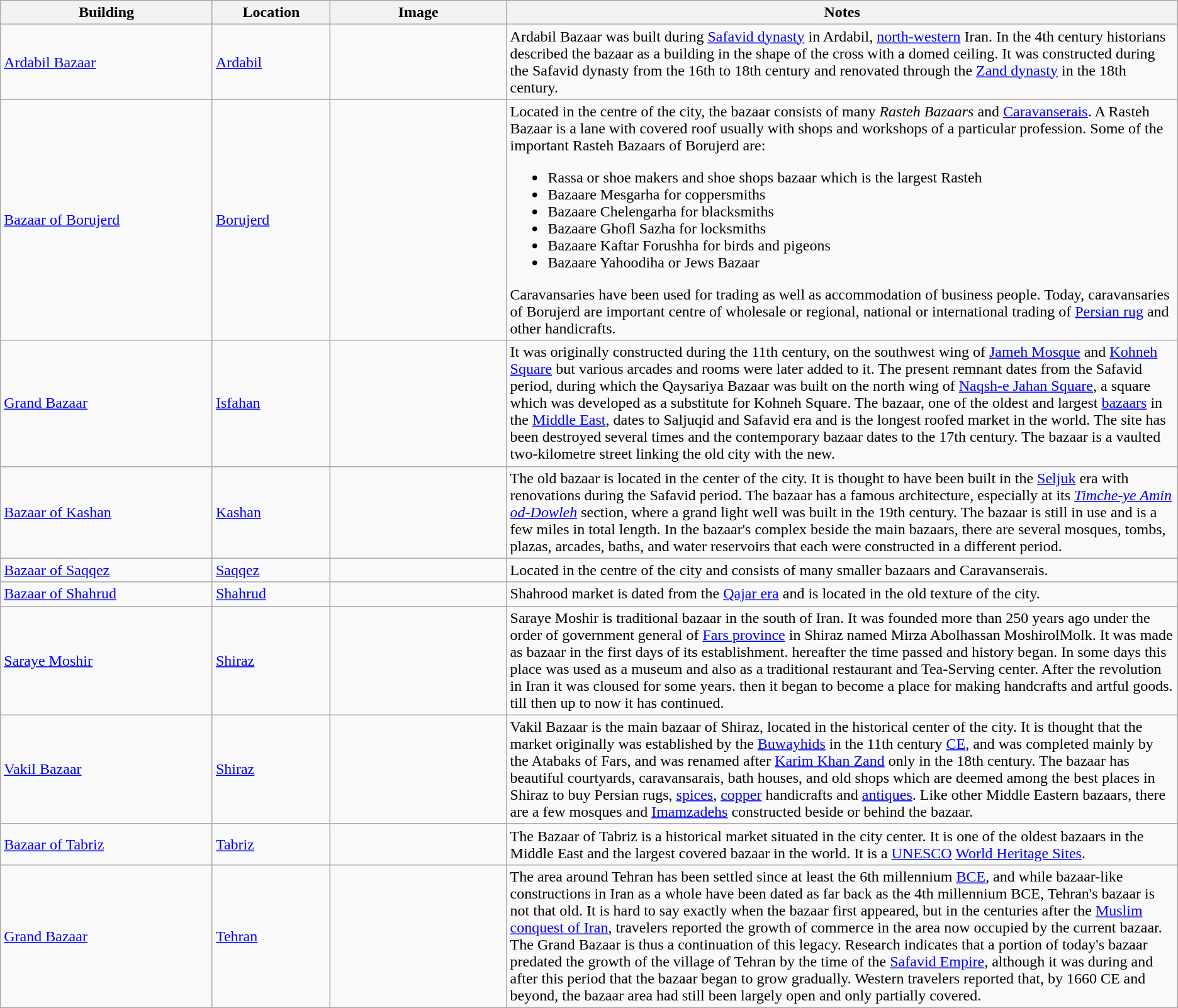<table class="wikitable sortable">
<tr>
<th class="unsortable"; style="width:18%">Building</th>
<th style="width:10%">Location</th>
<th class="unsortable"; style="width:15%">Image</th>
<th class="unsortable"; style="width:57%">Notes</th>
</tr>
<tr>
<td><a href='#'>Ardabil Bazaar</a></td>
<td><a href='#'>Ardabil</a></td>
<td align="center"></td>
<td>Ardabil Bazaar was built during <a href='#'>Safavid dynasty</a> in Ardabil, <a href='#'>north-western</a> Iran. In the 4th century historians described the bazaar as a building in the shape of the cross with a domed ceiling.  It was constructed during the Safavid dynasty from the 16th to 18th century and renovated through the <a href='#'>Zand dynasty</a> in the 18th century.</td>
</tr>
<tr>
<td><a href='#'>Bazaar of Borujerd</a></td>
<td><a href='#'>Borujerd</a></td>
<td align="center"></td>
<td>Located in the centre of the city, the bazaar consists of many <em>Rasteh Bazaars</em> and <a href='#'>Caravanserais</a>. A Rasteh Bazaar is a lane with covered roof usually with shops and workshops of a particular profession. Some of the important Rasteh Bazaars of Borujerd are:<br><ul><li>Rassa or shoe makers and shoe shops bazaar which is the largest Rasteh</li><li>Bazaare Mesgarha for coppersmiths</li><li>Bazaare Chelengarha for blacksmiths</li><li>Bazaare Ghofl Sazha for locksmiths</li><li>Bazaare Kaftar Forushha for birds and pigeons</li><li>Bazaare Yahoodiha or Jews Bazaar</li></ul>Caravansaries have been used for trading as well as accommodation of business people. Today, caravansaries of Borujerd are important centre of wholesale or regional, national or international trading of <a href='#'>Persian rug</a> and other handicrafts.</td>
</tr>
<tr>
<td><a href='#'>Grand Bazaar</a></td>
<td><a href='#'>Isfahan</a></td>
<td align="center"></td>
<td>It was originally constructed during the 11th century, on the southwest wing of <a href='#'>Jameh Mosque</a> and <a href='#'>Kohneh Square</a> but various arcades and rooms were later added to it. The present remnant dates from the Safavid period, during which the Qaysariya Bazaar was built on the north wing of <a href='#'>Naqsh-e Jahan Square</a>, a square which was developed as a substitute for Kohneh Square. The bazaar, one of the oldest and largest <a href='#'>bazaars</a> in the <a href='#'>Middle East</a>, dates to Saljuqid and Safavid era and is the longest roofed market in the world. The site has been destroyed several times and the contemporary bazaar dates to the 17th century. The bazaar is a vaulted two-kilometre street linking the old city with the new.</td>
</tr>
<tr>
<td><a href='#'>Bazaar of Kashan</a></td>
<td><a href='#'>Kashan</a></td>
<td align="center"></td>
<td>The old bazaar is located in the center of the city. It is thought to have been built in the <a href='#'>Seljuk</a> era with renovations during the Safavid period. The bazaar has a famous architecture, especially at its <em><a href='#'>Timche-ye Amin od-Dowleh</a></em> section, where a grand light well was built in the 19th century. The bazaar is still in use and is a few miles in total length. In the bazaar's complex beside the main bazaars, there are several mosques, tombs, plazas, arcades, baths, and water reservoirs that each were constructed in a different period.</td>
</tr>
<tr>
<td><a href='#'>Bazaar of Saqqez</a></td>
<td><a href='#'>Saqqez</a></td>
<td align="center"></td>
<td>Located in the centre of the city and consists of many smaller bazaars and Caravanserais.</td>
</tr>
<tr>
<td><a href='#'>Bazaar of Shahrud</a></td>
<td><a href='#'>Shahrud</a></td>
<td align="center"></td>
<td>Shahrood market is dated from the <a href='#'>Qajar era</a> and is located in the old texture of the city.</td>
</tr>
<tr>
<td><a href='#'>Saraye Moshir</a></td>
<td><a href='#'>Shiraz</a></td>
<td align="center"></td>
<td>Saraye Moshir is traditional bazaar in the south of Iran. It was founded more than 250 years ago under the order of government general of <a href='#'>Fars province</a> in Shiraz named Mirza Abolhassan MoshirolMolk. It was made as bazaar in the first days of its establishment. hereafter the time passed and history began. In some days this place was used as a museum and also as a traditional restaurant and Tea-Serving center. After the revolution in Iran it was cloused for some years. then it began to become a place for making handcrafts and artful goods. till then up to now it has continued.</td>
</tr>
<tr>
<td><a href='#'>Vakil Bazaar</a></td>
<td><a href='#'>Shiraz</a></td>
<td align="center"></td>
<td>Vakil Bazaar is the main bazaar of Shiraz, located in the historical center of the city. It is thought that the market originally was established by the <a href='#'>Buwayhids</a> in the 11th century <a href='#'>CE</a>, and was completed mainly by the Atabaks of Fars, and was renamed after <a href='#'>Karim Khan Zand</a> only in the 18th century. The bazaar has beautiful courtyards, caravansarais, bath houses, and old shops which are deemed among the best places in Shiraz to buy Persian rugs, <a href='#'>spices</a>, <a href='#'>copper</a> handicrafts and <a href='#'>antiques</a>. Like other Middle Eastern bazaars, there are a few mosques and <a href='#'>Imamzadehs</a> constructed beside or behind the bazaar.</td>
</tr>
<tr>
<td><a href='#'>Bazaar of Tabriz</a></td>
<td><a href='#'>Tabriz</a></td>
<td align="center"></td>
<td>The Bazaar of Tabriz is a historical market situated in the city center. It is one of the oldest bazaars in the Middle East and the largest covered bazaar in the world. It is a <a href='#'>UNESCO</a> <a href='#'>World Heritage Sites</a>.</td>
</tr>
<tr>
<td><a href='#'>Grand Bazaar</a></td>
<td><a href='#'>Tehran</a></td>
<td align="center"></td>
<td>The area around Tehran has been settled since at least the 6th millennium <a href='#'>BCE</a>, and while bazaar-like constructions in Iran as a whole have been dated as far back as the 4th millennium BCE, Tehran's bazaar is not that old. It is hard to say exactly when the bazaar first appeared, but in the centuries after the <a href='#'>Muslim conquest of Iran</a>, travelers reported the growth of commerce in the area now occupied by the current bazaar. The Grand Bazaar is thus a continuation of this legacy. Research indicates that a portion of today's bazaar predated the growth of the village of Tehran by the time of the <a href='#'>Safavid Empire</a>, although it was during and after this period that the bazaar began to grow gradually. Western travelers reported that, by 1660 CE and beyond, the bazaar area had still been largely open and only partially covered.</td>
</tr>
</table>
